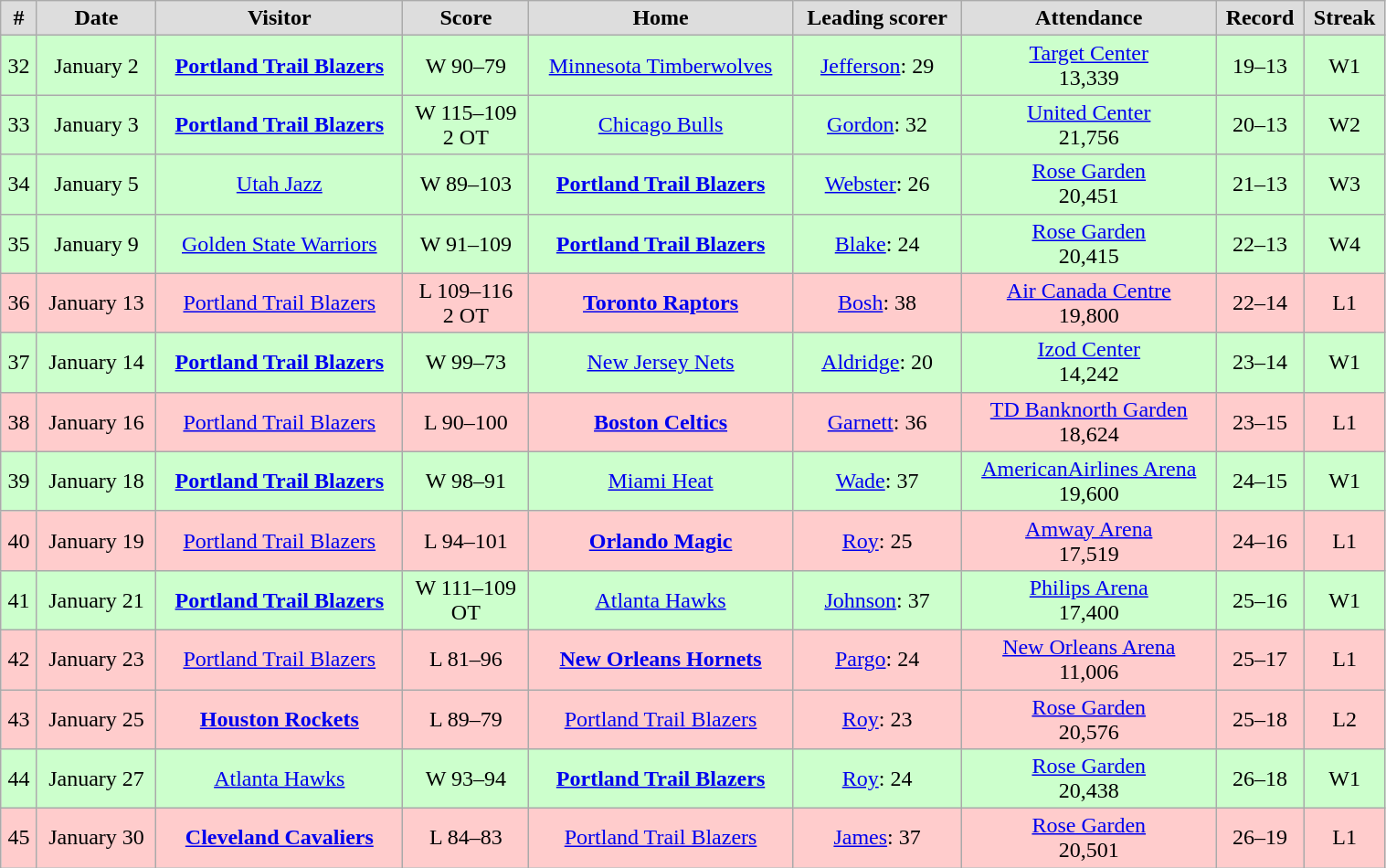<table class="wikitable" width="80%">
<tr align="center"  bgcolor="#dddddd">
<td><strong>#</strong></td>
<td><strong>Date</strong></td>
<td><strong>Visitor</strong></td>
<td><strong>Score</strong></td>
<td><strong>Home</strong></td>
<td><strong>Leading scorer</strong></td>
<td><strong>Attendance</strong></td>
<td><strong>Record</strong></td>
<td><strong>Streak</strong></td>
</tr>
<tr align="center" bgcolor="ccffcc">
<td>32</td>
<td>January 2</td>
<td><strong><a href='#'>Portland Trail Blazers</a></strong></td>
<td>W 90–79</td>
<td><a href='#'>Minnesota Timberwolves</a></td>
<td><a href='#'>Jefferson</a>: 29</td>
<td><a href='#'>Target Center</a><br>13,339</td>
<td>19–13</td>
<td>W1</td>
</tr>
<tr align="center" bgcolor="ccffcc">
<td>33</td>
<td>January 3</td>
<td><strong><a href='#'>Portland Trail Blazers</a></strong></td>
<td>W 115–109<br>2 OT</td>
<td><a href='#'>Chicago Bulls</a></td>
<td><a href='#'>Gordon</a>: 32</td>
<td><a href='#'>United Center</a><br>21,756</td>
<td>20–13</td>
<td>W2</td>
</tr>
<tr align="center" bgcolor="ccffcc">
<td>34</td>
<td>January 5</td>
<td><a href='#'>Utah Jazz</a></td>
<td>W 89–103</td>
<td><strong><a href='#'>Portland Trail Blazers</a></strong></td>
<td><a href='#'>Webster</a>: 26</td>
<td><a href='#'>Rose Garden</a><br>20,451</td>
<td>21–13</td>
<td>W3</td>
</tr>
<tr align="center" bgcolor="ccffcc">
<td>35</td>
<td>January 9</td>
<td><a href='#'>Golden State Warriors</a></td>
<td>W 91–109</td>
<td><strong><a href='#'>Portland Trail Blazers</a></strong></td>
<td><a href='#'>Blake</a>: 24</td>
<td><a href='#'>Rose Garden</a><br>20,415</td>
<td>22–13</td>
<td>W4</td>
</tr>
<tr align="center" bgcolor="ffcccc">
<td>36</td>
<td>January 13</td>
<td><a href='#'>Portland Trail Blazers</a></td>
<td>L 109–116<br>2 OT</td>
<td><strong><a href='#'>Toronto Raptors</a></strong></td>
<td><a href='#'>Bosh</a>: 38</td>
<td><a href='#'>Air Canada Centre</a><br>19,800</td>
<td>22–14</td>
<td>L1</td>
</tr>
<tr align="center" bgcolor="ccffcc">
<td>37</td>
<td>January 14</td>
<td><strong><a href='#'>Portland Trail Blazers</a></strong></td>
<td>W 99–73</td>
<td><a href='#'>New Jersey Nets</a></td>
<td><a href='#'>Aldridge</a>: 20</td>
<td><a href='#'>Izod Center</a><br>14,242</td>
<td>23–14</td>
<td>W1</td>
</tr>
<tr align="center" bgcolor="ffcccc">
<td>38</td>
<td>January 16</td>
<td><a href='#'>Portland Trail Blazers</a></td>
<td>L 90–100</td>
<td><strong><a href='#'>Boston Celtics</a></strong></td>
<td><a href='#'>Garnett</a>: 36</td>
<td><a href='#'>TD Banknorth Garden</a><br>18,624</td>
<td>23–15</td>
<td>L1</td>
</tr>
<tr align="center" bgcolor="ccffcc">
<td>39</td>
<td>January 18</td>
<td><strong><a href='#'>Portland Trail Blazers</a></strong></td>
<td>W 98–91</td>
<td><a href='#'>Miami Heat</a></td>
<td><a href='#'>Wade</a>: 37</td>
<td><a href='#'>AmericanAirlines Arena</a><br>19,600</td>
<td>24–15</td>
<td>W1</td>
</tr>
<tr align="center" bgcolor="ffcccc">
<td>40</td>
<td>January 19</td>
<td><a href='#'>Portland Trail Blazers</a></td>
<td>L 94–101</td>
<td><strong><a href='#'>Orlando Magic</a></strong></td>
<td><a href='#'>Roy</a>: 25</td>
<td><a href='#'>Amway Arena</a><br>17,519</td>
<td>24–16</td>
<td>L1</td>
</tr>
<tr align="center" bgcolor="ccffcc">
<td>41</td>
<td>January 21</td>
<td><strong><a href='#'>Portland Trail Blazers</a></strong></td>
<td>W 111–109<br>OT</td>
<td><a href='#'>Atlanta Hawks</a></td>
<td><a href='#'>Johnson</a>: 37</td>
<td><a href='#'>Philips Arena</a><br>17,400</td>
<td>25–16</td>
<td>W1</td>
</tr>
<tr align="center" bgcolor="ffcccc">
<td>42</td>
<td>January 23</td>
<td><a href='#'>Portland Trail Blazers</a></td>
<td>L 81–96</td>
<td><strong><a href='#'>New Orleans Hornets</a></strong></td>
<td><a href='#'>Pargo</a>: 24</td>
<td><a href='#'>New Orleans Arena</a><br>11,006</td>
<td>25–17</td>
<td>L1</td>
</tr>
<tr align="center" bgcolor="ffcccc">
<td>43</td>
<td>January 25</td>
<td><strong><a href='#'>Houston Rockets</a></strong></td>
<td>L 89–79</td>
<td><a href='#'>Portland Trail Blazers</a></td>
<td><a href='#'>Roy</a>: 23</td>
<td><a href='#'>Rose Garden</a><br>20,576</td>
<td>25–18</td>
<td>L2</td>
</tr>
<tr align="center" bgcolor="ccffcc">
<td>44</td>
<td>January 27</td>
<td><a href='#'>Atlanta Hawks</a></td>
<td>W 93–94</td>
<td><strong><a href='#'>Portland Trail Blazers</a></strong></td>
<td><a href='#'>Roy</a>: 24</td>
<td><a href='#'>Rose Garden</a><br>20,438</td>
<td>26–18</td>
<td>W1</td>
</tr>
<tr align="center" bgcolor="ffcccc">
<td>45</td>
<td>January 30</td>
<td><strong><a href='#'>Cleveland Cavaliers</a></strong></td>
<td>L 84–83</td>
<td><a href='#'>Portland Trail Blazers</a></td>
<td><a href='#'>James</a>: 37</td>
<td><a href='#'>Rose Garden</a><br>20,501</td>
<td>26–19</td>
<td>L1</td>
</tr>
</table>
